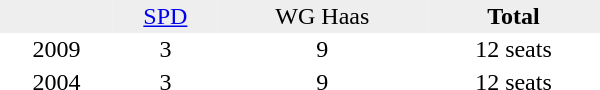<table border="0" cellpadding="2" cellspacing="0" width="400">
<tr bgcolor="#eeeeee" align="center">
<td></td>
<td><a href='#'>SPD</a></td>
<td>WG Haas</td>
<td><strong>Total</strong></td>
</tr>
<tr align="center">
<td>2009</td>
<td>3</td>
<td>9</td>
<td>12 seats</td>
</tr>
<tr align="center">
<td>2004</td>
<td>3</td>
<td>9</td>
<td>12 seats</td>
</tr>
</table>
